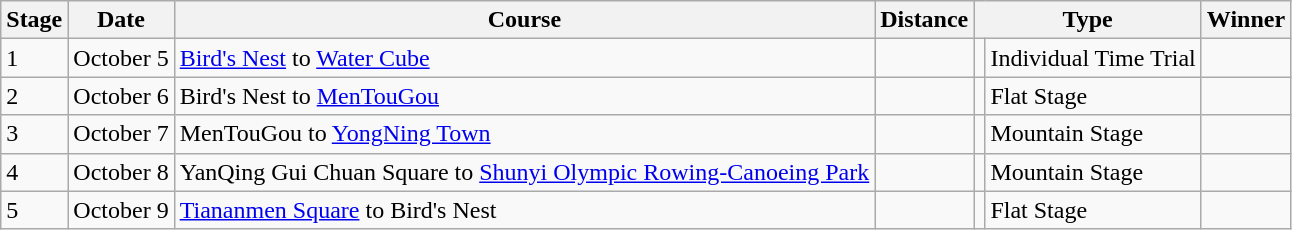<table class="wikitable">
<tr>
<th>Stage</th>
<th>Date</th>
<th>Course</th>
<th>Distance</th>
<th colspan="2">Type</th>
<th>Winner</th>
</tr>
<tr>
<td>1</td>
<td>October 5</td>
<td><a href='#'>Bird's Nest</a> to <a href='#'>Water Cube</a></td>
<td align="center"></td>
<td></td>
<td>Individual Time Trial</td>
<td></td>
</tr>
<tr>
<td>2</td>
<td>October 6</td>
<td>Bird's Nest to <a href='#'>MenTouGou</a></td>
<td align="center"></td>
<td></td>
<td>Flat Stage</td>
<td></td>
</tr>
<tr>
<td>3</td>
<td>October 7</td>
<td>MenTouGou to <a href='#'>YongNing Town</a></td>
<td align="center"></td>
<td></td>
<td>Mountain Stage</td>
<td></td>
</tr>
<tr>
<td>4</td>
<td>October 8</td>
<td>YanQing Gui Chuan Square to <a href='#'>Shunyi Olympic Rowing-Canoeing Park</a></td>
<td align="center"></td>
<td></td>
<td>Mountain Stage</td>
<td></td>
</tr>
<tr>
<td>5</td>
<td>October 9</td>
<td><a href='#'>Tiananmen Square</a> to Bird's Nest</td>
<td align="center"></td>
<td></td>
<td>Flat Stage</td>
<td></td>
</tr>
</table>
